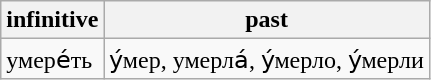<table class="wikitable">
<tr>
<th>infinitive</th>
<th>past</th>
</tr>
<tr>
<td>умере́ть</td>
<td>у́мер, умерла́, у́мерло, у́мерли</td>
</tr>
</table>
